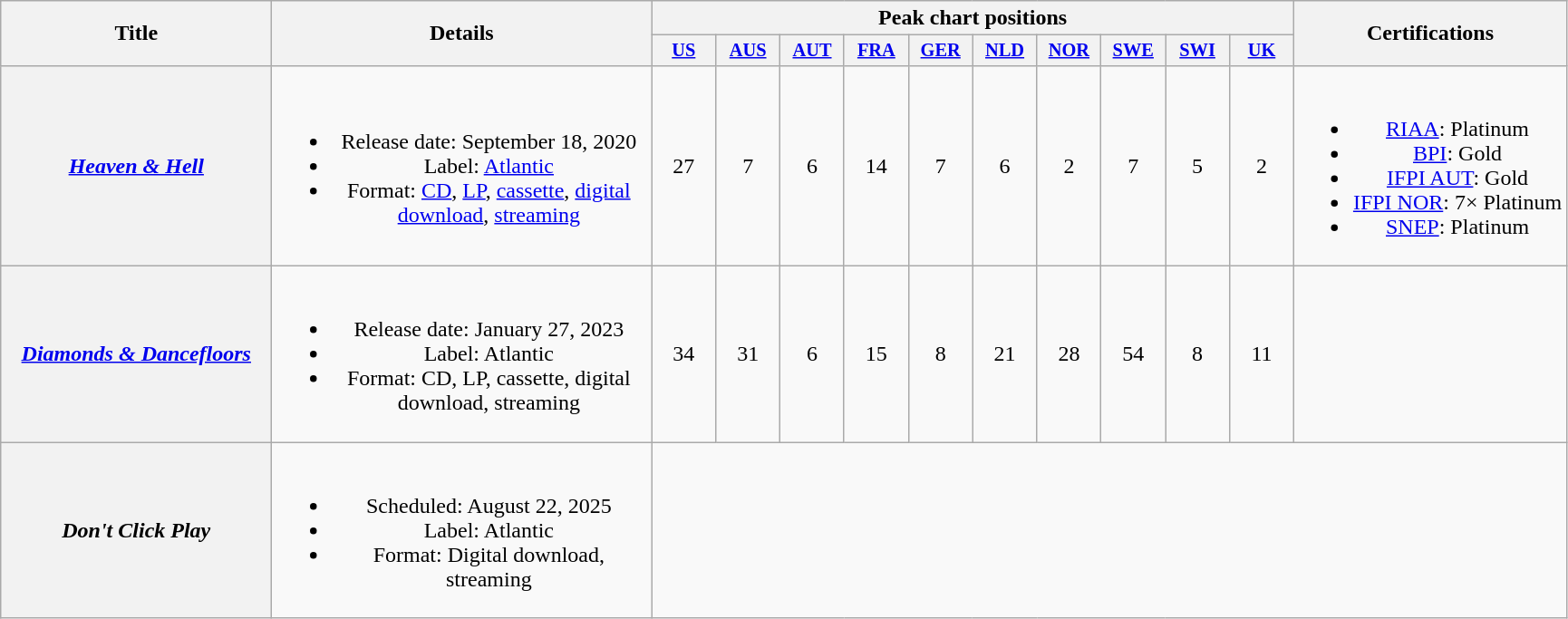<table class="wikitable plainrowheaders" style="text-align:center;" border="1">
<tr>
<th scope="col" rowspan="2" style="width:12em;">Title</th>
<th scope="col" rowspan="2" style="width:17em;">Details</th>
<th scope="col" colspan="10">Peak chart positions</th>
<th scope="col" rowspan="2">Certifications</th>
</tr>
<tr>
<th scope="col" style="width:3em;font-size:85%;"><a href='#'>US</a><br></th>
<th scope="col" style="width:3em;font-size:85%;"><a href='#'>AUS</a><br></th>
<th scope="col" style="width:3em;font-size:85%;"><a href='#'>AUT</a><br></th>
<th scope="col" style="width:3em;font-size:85%;"><a href='#'>FRA</a><br></th>
<th scope="col" style="width:3em;font-size:85%;"><a href='#'>GER</a><br></th>
<th scope="col" style="width:3em;font-size:85%;"><a href='#'>NLD</a><br></th>
<th scope="col" style="width:3em;font-size:85%;"><a href='#'>NOR</a><br></th>
<th scope="col" style="width:3em;font-size:85%;"><a href='#'>SWE</a><br></th>
<th scope="col" style="width:3em;font-size:85%;"><a href='#'>SWI</a><br></th>
<th scope="col" style="width:3em;font-size:85%;"><a href='#'>UK</a><br></th>
</tr>
<tr>
<th scope="row"><em><a href='#'>Heaven & Hell</a></em></th>
<td><br><ul><li>Release date: September 18, 2020</li><li>Label: <a href='#'>Atlantic</a></li><li>Format: <a href='#'>CD</a>, <a href='#'>LP</a>, <a href='#'>cassette</a>, <a href='#'>digital download</a>, <a href='#'>streaming</a></li></ul></td>
<td>27</td>
<td>7</td>
<td>6</td>
<td>14</td>
<td>7</td>
<td>6</td>
<td>2</td>
<td>7</td>
<td>5</td>
<td>2</td>
<td><br><ul><li><a href='#'>RIAA</a>: Platinum</li><li><a href='#'>BPI</a>: Gold</li><li><a href='#'>IFPI AUT</a>: Gold</li><li><a href='#'>IFPI NOR</a>: 7× Platinum</li><li><a href='#'>SNEP</a>: Platinum</li></ul></td>
</tr>
<tr>
<th scope="row"><em><a href='#'>Diamonds & Dancefloors</a></em></th>
<td><br><ul><li>Release date: January 27, 2023</li><li>Label: Atlantic</li><li>Format: CD, LP, cassette, digital download, streaming</li></ul></td>
<td>34</td>
<td>31</td>
<td>6</td>
<td>15</td>
<td>8</td>
<td>21</td>
<td>28</td>
<td>54</td>
<td>8</td>
<td>11</td>
<td></td>
</tr>
<tr>
<th scope="row"><em>Don't Click Play</em></th>
<td><br><ul><li>Scheduled: August 22, 2025</li><li>Label: Atlantic</li><li>Format: Digital download, streaming</li></ul></td>
<td colspan="11"></td>
</tr>
</table>
